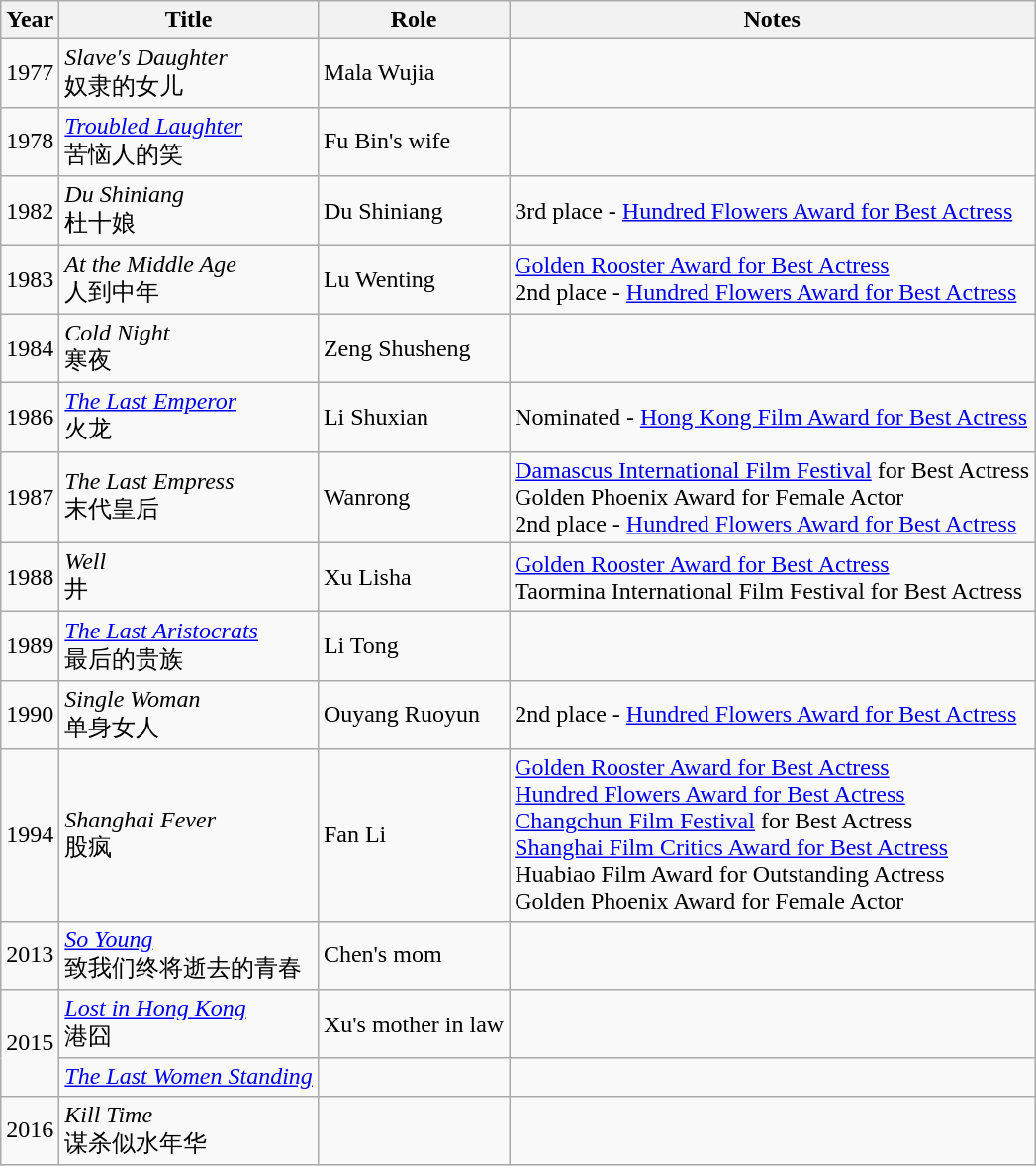<table class="wikitable sortable">
<tr>
<th>Year</th>
<th>Title</th>
<th>Role</th>
<th class="unsortable">Notes</th>
</tr>
<tr>
<td>1977</td>
<td><em>Slave's Daughter</em><br>奴隶的女儿</td>
<td>Mala Wujia</td>
<td></td>
</tr>
<tr>
<td>1978</td>
<td><em><a href='#'>Troubled Laughter</a></em><br>苦恼人的笑</td>
<td>Fu Bin's wife</td>
<td></td>
</tr>
<tr>
<td>1982</td>
<td><em>Du Shiniang</em><br>杜十娘</td>
<td>Du Shiniang</td>
<td>3rd place - <a href='#'>Hundred Flowers Award for Best Actress</a></td>
</tr>
<tr>
<td>1983</td>
<td><em>At the Middle Age</em><br>人到中年</td>
<td>Lu Wenting</td>
<td><a href='#'>Golden Rooster Award for Best Actress</a><br>2nd place - <a href='#'>Hundred Flowers Award for Best Actress</a></td>
</tr>
<tr>
<td>1984</td>
<td><em>Cold Night</em><br>寒夜</td>
<td>Zeng Shusheng</td>
<td></td>
</tr>
<tr>
<td>1986</td>
<td><em><a href='#'>The Last Emperor</a></em><br>火龙</td>
<td>Li Shuxian</td>
<td>Nominated - <a href='#'>Hong Kong Film Award for Best Actress</a></td>
</tr>
<tr>
<td>1987</td>
<td><em>The Last Empress</em><br>末代皇后</td>
<td>Wanrong</td>
<td><a href='#'>Damascus International Film Festival</a> for Best Actress<br>Golden Phoenix Award for Female Actor<br>2nd place - <a href='#'>Hundred Flowers Award for Best Actress</a></td>
</tr>
<tr>
<td>1988</td>
<td><em>Well</em><br>井</td>
<td>Xu Lisha</td>
<td><a href='#'>Golden Rooster Award for Best Actress</a><br>Taormina International Film Festival for Best Actress</td>
</tr>
<tr>
<td>1989</td>
<td><em><a href='#'>The Last Aristocrats</a></em><br>最后的贵族</td>
<td>Li Tong</td>
<td></td>
</tr>
<tr>
<td>1990</td>
<td><em>Single Woman</em><br>单身女人</td>
<td>Ouyang Ruoyun</td>
<td>2nd place -  <a href='#'>Hundred Flowers Award for Best Actress</a></td>
</tr>
<tr>
<td>1994</td>
<td><em>Shanghai Fever</em><br>股疯</td>
<td>Fan Li</td>
<td><a href='#'>Golden Rooster Award for Best Actress</a><br><a href='#'>Hundred Flowers Award for Best Actress</a><br><a href='#'>Changchun Film Festival</a> for Best Actress<br><a href='#'>Shanghai Film Critics Award for Best Actress</a><br>Huabiao Film Award for Outstanding Actress<br>Golden Phoenix Award for Female Actor</td>
</tr>
<tr>
<td>2013</td>
<td><em><a href='#'>So Young</a></em><br>致我们终将逝去的青春</td>
<td>Chen's mom</td>
<td></td>
</tr>
<tr>
<td rowspan=2>2015</td>
<td><em><a href='#'>Lost in Hong Kong</a></em><br>港囧</td>
<td>Xu's mother in law</td>
<td></td>
</tr>
<tr>
<td><em><a href='#'>The Last Women Standing</a></em></td>
<td></td>
<td></td>
</tr>
<tr>
<td>2016</td>
<td><em>Kill Time</em><br>谋杀似水年华</td>
<td></td>
<td></td>
</tr>
</table>
